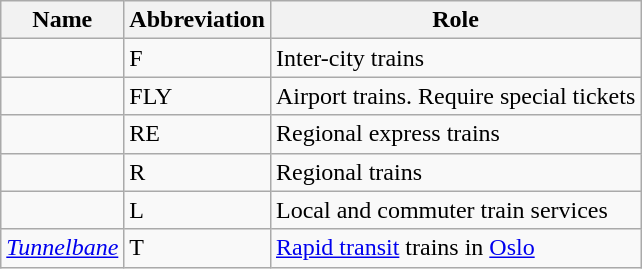<table class="wikitable">
<tr>
<th>Name</th>
<th>Abbreviation</th>
<th>Role</th>
</tr>
<tr>
<td></td>
<td>F</td>
<td>Inter-city trains</td>
</tr>
<tr>
<td></td>
<td>FLY</td>
<td>Airport trains. Require special tickets</td>
</tr>
<tr>
<td></td>
<td>RE</td>
<td>Regional express trains</td>
</tr>
<tr>
<td></td>
<td>R</td>
<td>Regional trains</td>
</tr>
<tr>
<td></td>
<td>L</td>
<td>Local and commuter train services</td>
</tr>
<tr>
<td><em><a href='#'>Tunnelbane</a></em></td>
<td>T</td>
<td><a href='#'>Rapid transit</a> trains in <a href='#'>Oslo</a></td>
</tr>
</table>
